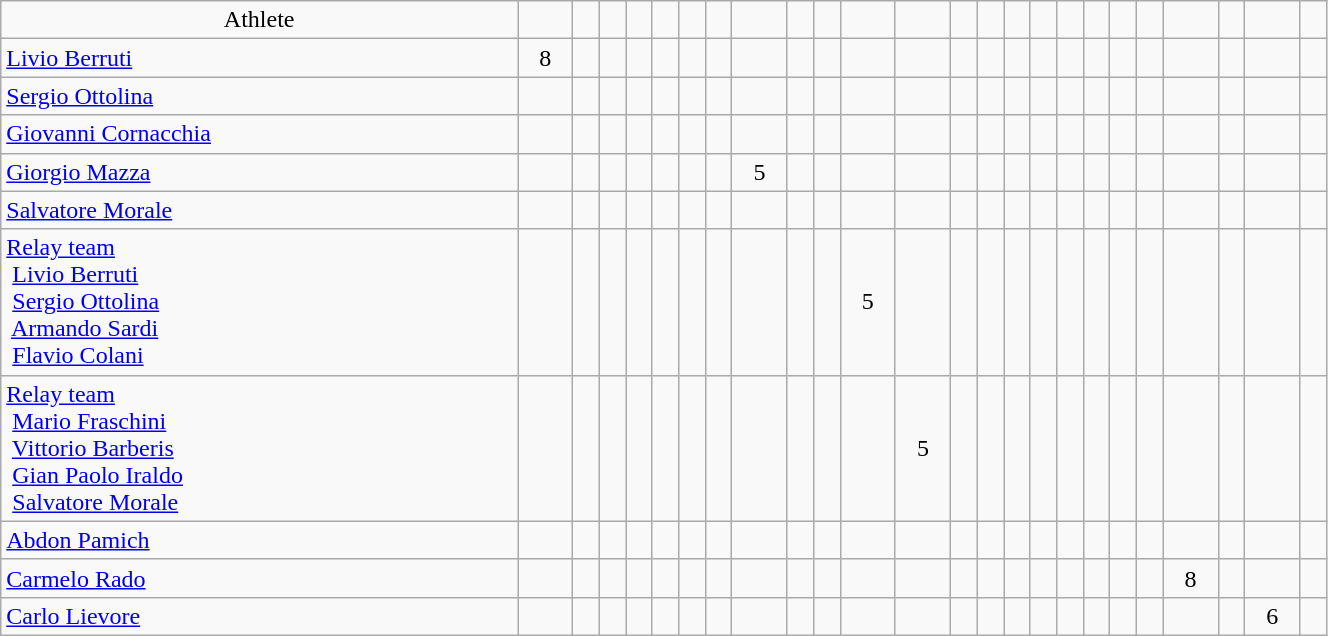<table class="wikitable" style="text-align: center; font-size:100%" width="70%">
<tr>
<td>Athlete</td>
<td></td>
<td></td>
<td></td>
<td></td>
<td></td>
<td></td>
<td></td>
<td></td>
<td></td>
<td></td>
<td></td>
<td></td>
<td></td>
<td></td>
<td></td>
<td></td>
<td></td>
<td></td>
<td></td>
<td></td>
<td></td>
<td></td>
<td></td>
<td></td>
</tr>
<tr>
<td align=left><a href='#'>Livio Berruti</a></td>
<td>8</td>
<td></td>
<td></td>
<td></td>
<td></td>
<td></td>
<td></td>
<td></td>
<td></td>
<td></td>
<td></td>
<td></td>
<td></td>
<td></td>
<td></td>
<td></td>
<td></td>
<td></td>
<td></td>
<td></td>
<td></td>
<td></td>
<td></td>
<td></td>
</tr>
<tr>
<td align=left><a href='#'>Sergio Ottolina</a></td>
<td></td>
<td></td>
<td></td>
<td></td>
<td></td>
<td></td>
<td></td>
<td></td>
<td></td>
<td></td>
<td></td>
<td></td>
<td></td>
<td></td>
<td></td>
<td></td>
<td></td>
<td></td>
<td></td>
<td></td>
<td></td>
<td></td>
<td></td>
<td></td>
</tr>
<tr>
<td align=left><a href='#'>Giovanni Cornacchia</a></td>
<td></td>
<td></td>
<td></td>
<td></td>
<td></td>
<td></td>
<td></td>
<td></td>
<td></td>
<td></td>
<td></td>
<td></td>
<td></td>
<td></td>
<td></td>
<td></td>
<td></td>
<td></td>
<td></td>
<td></td>
<td></td>
<td></td>
<td></td>
<td></td>
</tr>
<tr>
<td align=left><a href='#'>Giorgio Mazza</a></td>
<td></td>
<td></td>
<td></td>
<td></td>
<td></td>
<td></td>
<td></td>
<td>5</td>
<td></td>
<td></td>
<td></td>
<td></td>
<td></td>
<td></td>
<td></td>
<td></td>
<td></td>
<td></td>
<td></td>
<td></td>
<td></td>
<td></td>
<td></td>
<td></td>
</tr>
<tr>
<td align=left><a href='#'>Salvatore Morale</a></td>
<td></td>
<td></td>
<td></td>
<td></td>
<td></td>
<td></td>
<td></td>
<td></td>
<td></td>
<td></td>
<td></td>
<td></td>
<td></td>
<td></td>
<td></td>
<td></td>
<td></td>
<td></td>
<td></td>
<td></td>
<td></td>
<td></td>
<td></td>
<td></td>
</tr>
<tr>
<td align=left><a href='#'>Relay team</a><br> <a href='#'>Livio Berruti</a><br> <a href='#'>Sergio Ottolina</a><br> <a href='#'>Armando Sardi</a><br> <a href='#'>Flavio Colani</a></td>
<td></td>
<td></td>
<td></td>
<td></td>
<td></td>
<td></td>
<td></td>
<td></td>
<td></td>
<td></td>
<td>5</td>
<td></td>
<td></td>
<td></td>
<td></td>
<td></td>
<td></td>
<td></td>
<td></td>
<td></td>
<td></td>
<td></td>
<td></td>
<td></td>
</tr>
<tr>
<td align=left><a href='#'>Relay team</a><br> <a href='#'>Mario Fraschini</a><br> <a href='#'>Vittorio Barberis</a><br> <a href='#'>Gian Paolo Iraldo</a><br> <a href='#'>Salvatore Morale</a></td>
<td></td>
<td></td>
<td></td>
<td></td>
<td></td>
<td></td>
<td></td>
<td></td>
<td></td>
<td></td>
<td></td>
<td>5</td>
<td></td>
<td></td>
<td></td>
<td></td>
<td></td>
<td></td>
<td></td>
<td></td>
<td></td>
<td></td>
<td></td>
<td></td>
</tr>
<tr>
<td align=left><a href='#'>Abdon Pamich</a></td>
<td></td>
<td></td>
<td></td>
<td></td>
<td></td>
<td></td>
<td></td>
<td></td>
<td></td>
<td></td>
<td></td>
<td></td>
<td></td>
<td></td>
<td></td>
<td></td>
<td></td>
<td></td>
<td></td>
<td></td>
<td></td>
<td></td>
<td></td>
<td></td>
</tr>
<tr>
<td align=left><a href='#'>Carmelo Rado</a></td>
<td></td>
<td></td>
<td></td>
<td></td>
<td></td>
<td></td>
<td></td>
<td></td>
<td></td>
<td></td>
<td></td>
<td></td>
<td></td>
<td></td>
<td></td>
<td></td>
<td></td>
<td></td>
<td></td>
<td></td>
<td>8</td>
<td></td>
<td></td>
<td></td>
</tr>
<tr>
<td align=left><a href='#'>Carlo Lievore</a></td>
<td></td>
<td></td>
<td></td>
<td></td>
<td></td>
<td></td>
<td></td>
<td></td>
<td></td>
<td></td>
<td></td>
<td></td>
<td></td>
<td></td>
<td></td>
<td></td>
<td></td>
<td></td>
<td></td>
<td></td>
<td></td>
<td></td>
<td>6</td>
<td></td>
</tr>
</table>
